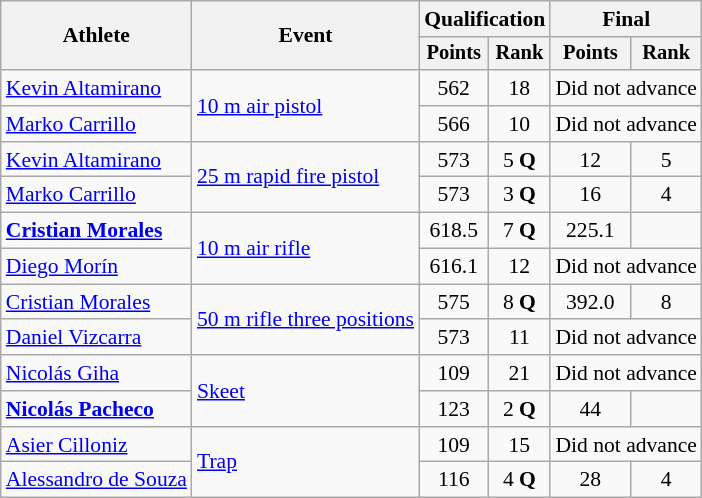<table class=wikitable style=font-size:90%;text-align:center>
<tr>
<th rowspan=2>Athlete</th>
<th rowspan=2>Event</th>
<th colspan=2>Qualification</th>
<th colspan=2>Final</th>
</tr>
<tr style=font-size:95%>
<th>Points</th>
<th>Rank</th>
<th>Points</th>
<th>Rank</th>
</tr>
<tr>
<td align=left><a href='#'>Kevin Altamirano</a></td>
<td align=left rowspan=2><a href='#'>10 m air pistol</a></td>
<td>562</td>
<td>18</td>
<td colspan=2>Did not advance</td>
</tr>
<tr>
<td align=left><a href='#'>Marko Carrillo</a></td>
<td>566</td>
<td>10</td>
<td colspan=2>Did not advance</td>
</tr>
<tr>
<td align=left><a href='#'>Kevin Altamirano</a></td>
<td align=left rowspan=2><a href='#'>25 m rapid fire pistol</a></td>
<td>573</td>
<td>5 <strong>Q</strong></td>
<td>12</td>
<td>5</td>
</tr>
<tr>
<td align=left><a href='#'>Marko Carrillo</a></td>
<td>573</td>
<td>3 <strong>Q</strong></td>
<td>16</td>
<td>4</td>
</tr>
<tr>
<td align=left><strong><a href='#'>Cristian Morales</a></strong></td>
<td align=left rowspan=2><a href='#'>10 m air rifle</a></td>
<td>618.5</td>
<td>7 <strong>Q</strong></td>
<td>225.1</td>
<td></td>
</tr>
<tr>
<td align=left><a href='#'>Diego Morín</a></td>
<td>616.1</td>
<td>12</td>
<td colspan=2>Did not advance</td>
</tr>
<tr>
<td align=left><a href='#'>Cristian Morales</a></td>
<td align=left rowspan=2><a href='#'>50 m rifle three positions</a></td>
<td>575</td>
<td>8 <strong>Q</strong></td>
<td>392.0</td>
<td>8</td>
</tr>
<tr>
<td align=left><a href='#'>Daniel Vizcarra</a></td>
<td>573</td>
<td>11</td>
<td colspan=2>Did not advance</td>
</tr>
<tr>
<td align=left><a href='#'>Nicolás Giha</a></td>
<td align=left rowspan=2><a href='#'>Skeet</a></td>
<td>109</td>
<td>21</td>
<td colspan=2>Did not advance</td>
</tr>
<tr>
<td align=left><strong><a href='#'>Nicolás Pacheco</a></strong></td>
<td>123</td>
<td>2 <strong>Q</strong></td>
<td>44</td>
<td></td>
</tr>
<tr>
<td align=left><a href='#'>Asier Cilloniz</a></td>
<td align=left rowspan=2><a href='#'>Trap</a></td>
<td>109</td>
<td>15</td>
<td colspan=2>Did not advance</td>
</tr>
<tr>
<td align=left><a href='#'>Alessandro de Souza</a></td>
<td>116</td>
<td>4 <strong>Q</strong></td>
<td>28</td>
<td>4</td>
</tr>
</table>
